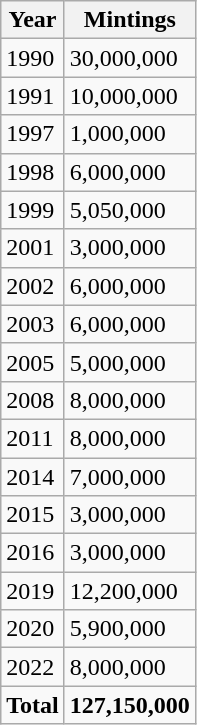<table class="wikitable">
<tr>
<th>Year</th>
<th>Mintings</th>
</tr>
<tr>
<td>1990</td>
<td>30,000,000</td>
</tr>
<tr>
<td>1991</td>
<td>10,000,000</td>
</tr>
<tr>
<td>1997</td>
<td>1,000,000</td>
</tr>
<tr>
<td>1998</td>
<td>6,000,000</td>
</tr>
<tr>
<td>1999</td>
<td>5,050,000</td>
</tr>
<tr>
<td>2001</td>
<td>3,000,000</td>
</tr>
<tr>
<td>2002</td>
<td>6,000,000</td>
</tr>
<tr>
<td>2003</td>
<td>6,000,000</td>
</tr>
<tr>
<td>2005</td>
<td>5,000,000</td>
</tr>
<tr>
<td>2008</td>
<td>8,000,000</td>
</tr>
<tr>
<td>2011</td>
<td>8,000,000</td>
</tr>
<tr>
<td>2014</td>
<td>7,000,000</td>
</tr>
<tr>
<td>2015</td>
<td>3,000,000</td>
</tr>
<tr>
<td>2016</td>
<td>3,000,000</td>
</tr>
<tr>
<td>2019</td>
<td>12,200,000</td>
</tr>
<tr>
<td>2020</td>
<td>5,900,000</td>
</tr>
<tr>
<td>2022</td>
<td>8,000,000</td>
</tr>
<tr>
<td><strong>Total</strong></td>
<td><strong>127,150,000</strong></td>
</tr>
</table>
